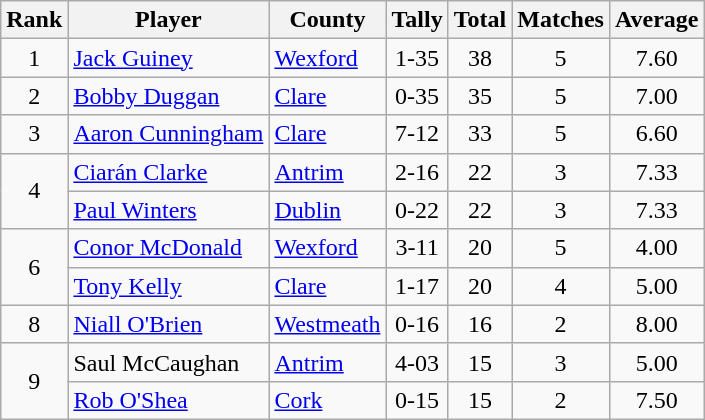<table class="wikitable">
<tr>
<th>Rank</th>
<th>Player</th>
<th>County</th>
<th>Tally</th>
<th>Total</th>
<th>Matches</th>
<th>Average</th>
</tr>
<tr>
<td rowspan=1 align=center>1</td>
<td><a href='#'>Jack Guiney</a></td>
<td><a href='#'>Wexford</a></td>
<td align=center>1-35</td>
<td align=center>38</td>
<td align=center>5</td>
<td align=center>7.60</td>
</tr>
<tr>
<td rowspan=1 align=center>2</td>
<td><a href='#'>Bobby Duggan</a></td>
<td><a href='#'>Clare</a></td>
<td align=center>0-35</td>
<td align=center>35</td>
<td align=center>5</td>
<td align=center>7.00</td>
</tr>
<tr>
<td rowspan=1 align=center>3</td>
<td><a href='#'>Aaron Cunningham</a></td>
<td><a href='#'>Clare</a></td>
<td align=center>7-12</td>
<td align=center>33</td>
<td align=center>5</td>
<td align=center>6.60</td>
</tr>
<tr>
<td rowspan=2 align=center>4</td>
<td><a href='#'>Ciarán Clarke</a></td>
<td><a href='#'>Antrim</a></td>
<td align=center>2-16</td>
<td align=center>22</td>
<td align=center>3</td>
<td align=center>7.33</td>
</tr>
<tr>
<td><a href='#'>Paul Winters</a></td>
<td><a href='#'>Dublin</a></td>
<td align=center>0-22</td>
<td align=center>22</td>
<td align=center>3</td>
<td align=center>7.33</td>
</tr>
<tr>
<td rowspan=2 align=center>6</td>
<td><a href='#'>Conor McDonald</a></td>
<td><a href='#'>Wexford</a></td>
<td align=center>3-11</td>
<td align=center>20</td>
<td align=center>5</td>
<td align=center>4.00</td>
</tr>
<tr>
<td><a href='#'>Tony Kelly</a></td>
<td><a href='#'>Clare</a></td>
<td align=center>1-17</td>
<td align=center>20</td>
<td align=center>4</td>
<td align=center>5.00</td>
</tr>
<tr>
<td rowspan=1 align=center>8</td>
<td><a href='#'>Niall O'Brien</a></td>
<td><a href='#'>Westmeath</a></td>
<td align=center>0-16</td>
<td align=center>16</td>
<td align=center>2</td>
<td align=center>8.00</td>
</tr>
<tr>
<td rowspan=2 align=center>9</td>
<td>Saul McCaughan</td>
<td><a href='#'>Antrim</a></td>
<td align=center>4-03</td>
<td align=center>15</td>
<td align=center>3</td>
<td align=center>5.00</td>
</tr>
<tr>
<td><a href='#'>Rob O'Shea</a></td>
<td><a href='#'>Cork</a></td>
<td align=center>0-15</td>
<td align=center>15</td>
<td align=center>2</td>
<td align=center>7.50</td>
</tr>
</table>
